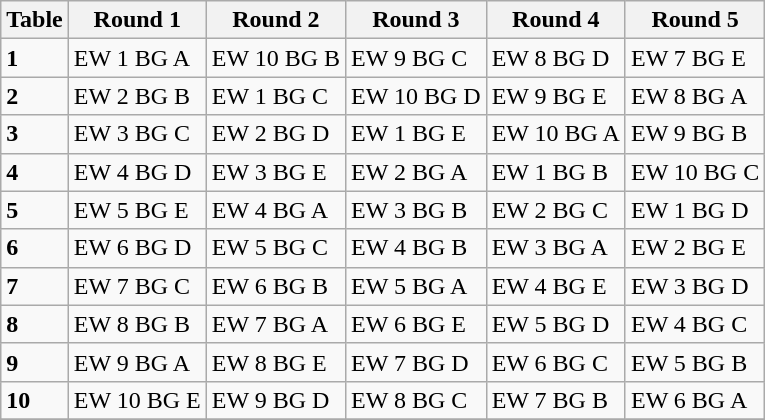<table class="wikitable">
<tr>
<th>Table</th>
<th>Round 1</th>
<th>Round 2</th>
<th>Round 3</th>
<th>Round 4</th>
<th>Round 5</th>
</tr>
<tr>
<td><strong>1</strong></td>
<td>EW 1 BG A</td>
<td>EW 10 BG B</td>
<td>EW 9 BG C</td>
<td>EW 8 BG D</td>
<td>EW 7 BG E</td>
</tr>
<tr>
<td><strong>2</strong></td>
<td>EW 2 BG B</td>
<td>EW 1 BG C</td>
<td>EW 10 BG D</td>
<td>EW 9 BG E</td>
<td>EW 8 BG A</td>
</tr>
<tr>
<td><strong>3</strong></td>
<td>EW 3 BG C</td>
<td>EW 2 BG D</td>
<td>EW 1 BG E</td>
<td>EW 10 BG A</td>
<td>EW 9 BG B</td>
</tr>
<tr>
<td><strong>4</strong></td>
<td>EW 4 BG D</td>
<td>EW 3 BG E</td>
<td>EW 2 BG A</td>
<td>EW 1 BG B</td>
<td>EW 10 BG C</td>
</tr>
<tr>
<td><strong>5</strong></td>
<td>EW 5 BG E</td>
<td>EW 4 BG A</td>
<td>EW 3 BG B</td>
<td>EW 2 BG C</td>
<td>EW 1 BG D</td>
</tr>
<tr>
<td><strong>6</strong></td>
<td>EW 6 BG D</td>
<td>EW 5 BG C</td>
<td>EW 4 BG B</td>
<td>EW 3 BG A</td>
<td>EW 2 BG E</td>
</tr>
<tr>
<td><strong>7</strong></td>
<td>EW 7 BG C</td>
<td>EW 6 BG B</td>
<td>EW 5 BG A</td>
<td>EW 4 BG E</td>
<td>EW 3 BG D</td>
</tr>
<tr>
<td><strong>8</strong></td>
<td>EW 8 BG B</td>
<td>EW 7 BG A</td>
<td>EW 6 BG E</td>
<td>EW 5 BG D</td>
<td>EW 4 BG C</td>
</tr>
<tr>
<td><strong>9</strong></td>
<td>EW 9 BG A</td>
<td>EW 8 BG E</td>
<td>EW 7 BG D</td>
<td>EW 6 BG C</td>
<td>EW 5 BG B</td>
</tr>
<tr>
<td><strong>10</strong></td>
<td>EW 10 BG E</td>
<td>EW 9 BG D</td>
<td>EW 8 BG C</td>
<td>EW 7 BG B</td>
<td>EW 6 BG A</td>
</tr>
<tr>
</tr>
</table>
